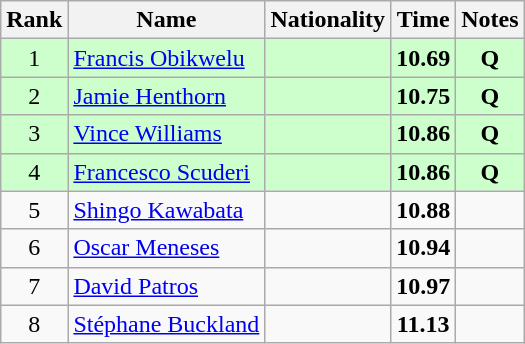<table class="wikitable sortable" style="text-align:center">
<tr>
<th>Rank</th>
<th>Name</th>
<th>Nationality</th>
<th>Time</th>
<th>Notes</th>
</tr>
<tr bgcolor=ccffcc>
<td>1</td>
<td align=left><a href='#'>Francis Obikwelu</a></td>
<td align=left></td>
<td><strong>10.69</strong></td>
<td><strong>Q</strong></td>
</tr>
<tr bgcolor=ccffcc>
<td>2</td>
<td align=left><a href='#'>Jamie Henthorn</a></td>
<td align=left></td>
<td><strong>10.75</strong></td>
<td><strong>Q</strong></td>
</tr>
<tr bgcolor=ccffcc>
<td>3</td>
<td align=left><a href='#'>Vince Williams</a></td>
<td align=left></td>
<td><strong>10.86</strong></td>
<td><strong>Q</strong></td>
</tr>
<tr bgcolor=ccffcc>
<td>4</td>
<td align=left><a href='#'>Francesco Scuderi</a></td>
<td align=left></td>
<td><strong>10.86</strong></td>
<td><strong>Q</strong></td>
</tr>
<tr>
<td>5</td>
<td align=left><a href='#'>Shingo Kawabata</a></td>
<td align=left></td>
<td><strong>10.88</strong></td>
<td></td>
</tr>
<tr>
<td>6</td>
<td align=left><a href='#'>Oscar Meneses</a></td>
<td align=left></td>
<td><strong>10.94</strong></td>
<td></td>
</tr>
<tr>
<td>7</td>
<td align=left><a href='#'>David Patros</a></td>
<td align=left></td>
<td><strong>10.97</strong></td>
<td></td>
</tr>
<tr>
<td>8</td>
<td align=left><a href='#'>Stéphane Buckland</a></td>
<td align=left></td>
<td><strong>11.13</strong></td>
<td></td>
</tr>
</table>
